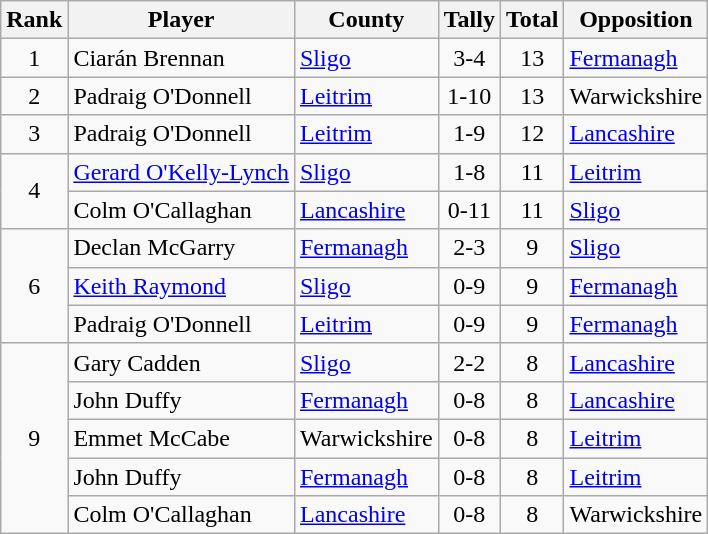<table class="wikitable">
<tr>
<th>Rank</th>
<th>Player</th>
<th>County</th>
<th>Tally</th>
<th>Total</th>
<th>Opposition</th>
</tr>
<tr>
<td rowspan=1 align=center>1</td>
<td>Ciarán Brennan</td>
<td><a href='#'>Sligo</a></td>
<td align=center>3-4</td>
<td align=center>13</td>
<td><a href='#'>Fermanagh</a></td>
</tr>
<tr>
<td rowspan=1 align=center>2</td>
<td>Padraig O'Donnell</td>
<td><a href='#'>Leitrim</a></td>
<td align=center>1-10</td>
<td align=center>13</td>
<td>Warwickshire</td>
</tr>
<tr>
<td rowspan=1 align=center>3</td>
<td>Padraig O'Donnell</td>
<td><a href='#'>Leitrim</a></td>
<td align=center>1-9</td>
<td align=center>12</td>
<td><a href='#'>Lancashire</a></td>
</tr>
<tr>
<td rowspan=2 align=center>4</td>
<td><a href='#'>Gerard O'Kelly-Lynch</a></td>
<td><a href='#'>Sligo</a></td>
<td align=center>1-8</td>
<td align=center>11</td>
<td><a href='#'>Leitrim</a></td>
</tr>
<tr>
<td>Colm O'Callaghan</td>
<td><a href='#'>Lancashire</a></td>
<td align=center>0-11</td>
<td align=center>11</td>
<td><a href='#'>Sligo</a></td>
</tr>
<tr>
<td rowspan=3 align=center>6</td>
<td>Declan McGarry</td>
<td><a href='#'>Fermanagh</a></td>
<td align=center>2-3</td>
<td align=center>9</td>
<td><a href='#'>Sligo</a></td>
</tr>
<tr>
<td><a href='#'>Keith Raymond</a></td>
<td><a href='#'>Sligo</a></td>
<td align=center>0-9</td>
<td align=center>9</td>
<td><a href='#'>Fermanagh</a></td>
</tr>
<tr>
<td>Padraig O'Donnell</td>
<td><a href='#'>Leitrim</a></td>
<td align=center>0-9</td>
<td align=center>9</td>
<td><a href='#'>Fermanagh</a></td>
</tr>
<tr>
<td rowspan=5 align=center>9</td>
<td>Gary Cadden</td>
<td><a href='#'>Sligo</a></td>
<td align=center>2-2</td>
<td align=center>8</td>
<td><a href='#'>Lancashire</a></td>
</tr>
<tr>
<td>John Duffy</td>
<td><a href='#'>Fermanagh</a></td>
<td align=center>0-8</td>
<td align=center>8</td>
<td><a href='#'>Lancashire</a></td>
</tr>
<tr>
<td>Emmet McCabe</td>
<td>Warwickshire</td>
<td align=center>0-8</td>
<td align=center>8</td>
<td><a href='#'>Leitrim</a></td>
</tr>
<tr>
<td>John Duffy</td>
<td><a href='#'>Fermanagh</a></td>
<td align=center>0-8</td>
<td align=center>8</td>
<td><a href='#'>Leitrim</a></td>
</tr>
<tr>
<td>Colm O'Callaghan</td>
<td><a href='#'>Lancashire</a></td>
<td align=center>0-8</td>
<td align=center>8</td>
<td>Warwickshire</td>
</tr>
</table>
